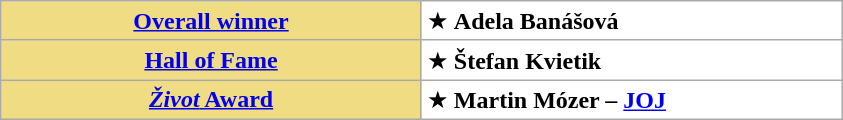<table class=wikitable style="background:white">
<tr>
<th style=background:#F0DC82 width=273><a href='#'>Overall winner</a></th>
<td width=273>★ <strong>Adela Banášová</strong></td>
</tr>
<tr>
<th style=background:#F0DC82 width=273><a href='#'>Hall of Fame</a></th>
<td width=273>★ <strong>Štefan Kvietik</strong></td>
</tr>
<tr>
<th style=background:#F0DC82 width=273><a href='#'><em>Život</em> Award</a></th>
<td width=273>★ <strong>Martin Mózer – <a href='#'>JOJ</a></strong></td>
</tr>
</table>
